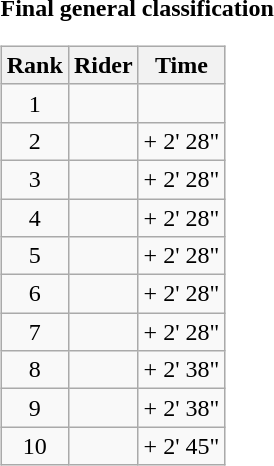<table>
<tr>
<td><strong>Final general classification</strong><br><table class="wikitable">
<tr>
<th scope="col">Rank</th>
<th scope="col">Rider</th>
<th scope="col">Time</th>
</tr>
<tr>
<td style="text-align:center;">1</td>
<td></td>
<td style="text-align:right;"></td>
</tr>
<tr>
<td style="text-align:center;">2</td>
<td></td>
<td style="text-align:right;">+ 2' 28"</td>
</tr>
<tr>
<td style="text-align:center;">3</td>
<td></td>
<td style="text-align:right;">+ 2' 28"</td>
</tr>
<tr>
<td style="text-align:center;">4</td>
<td></td>
<td style="text-align:right;">+ 2' 28"</td>
</tr>
<tr>
<td style="text-align:center;">5</td>
<td></td>
<td style="text-align:right;">+ 2' 28"</td>
</tr>
<tr>
<td style="text-align:center;">6</td>
<td></td>
<td style="text-align:right;">+ 2' 28"</td>
</tr>
<tr>
<td style="text-align:center;">7</td>
<td></td>
<td style="text-align:right;">+ 2' 28"</td>
</tr>
<tr>
<td style="text-align:center;">8</td>
<td></td>
<td style="text-align:right;">+ 2' 38"</td>
</tr>
<tr>
<td style="text-align:center;">9</td>
<td></td>
<td style="text-align:right;">+ 2' 38"</td>
</tr>
<tr>
<td style="text-align:center;">10</td>
<td></td>
<td style="text-align:right;">+ 2' 45"</td>
</tr>
</table>
</td>
</tr>
</table>
